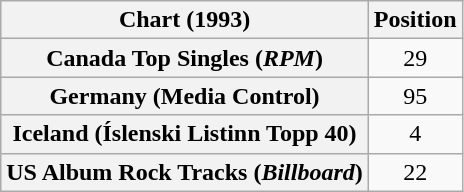<table class="wikitable sortable plainrowheaders" style="text-align:center">
<tr>
<th scope="col">Chart (1993)</th>
<th scope="col">Position</th>
</tr>
<tr>
<th scope="row">Canada Top Singles (<em>RPM</em>)</th>
<td>29</td>
</tr>
<tr>
<th scope="row">Germany (Media Control)</th>
<td>95</td>
</tr>
<tr>
<th scope="row">Iceland (Íslenski Listinn Topp 40)</th>
<td>4</td>
</tr>
<tr>
<th scope="row">US Album Rock Tracks (<em>Billboard</em>)</th>
<td>22</td>
</tr>
</table>
